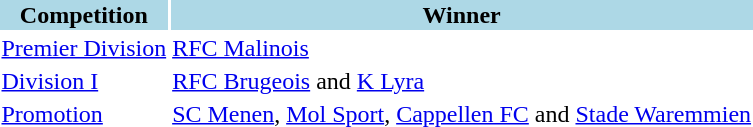<table>
<tr style="background:lightblue;">
<th>Competition</th>
<th>Winner</th>
</tr>
<tr>
<td><a href='#'>Premier Division</a></td>
<td><a href='#'>RFC Malinois</a></td>
</tr>
<tr>
<td><a href='#'>Division I</a></td>
<td><a href='#'>RFC Brugeois</a> and <a href='#'>K Lyra</a></td>
</tr>
<tr>
<td><a href='#'>Promotion</a></td>
<td><a href='#'>SC Menen</a>, <a href='#'>Mol Sport</a>, <a href='#'>Cappellen FC</a> and <a href='#'>Stade Waremmien</a></td>
</tr>
</table>
